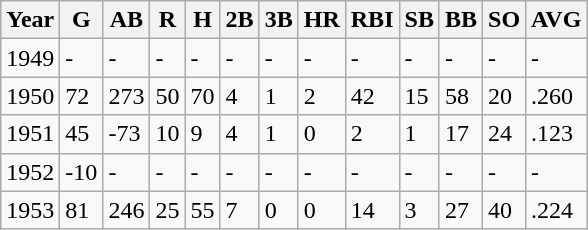<table class="wikitable">
<tr>
<th><strong>Year</strong></th>
<th><strong>G</strong></th>
<th><strong>AB</strong></th>
<th><strong>R</strong></th>
<th><strong>H</strong></th>
<th><strong>2B</strong></th>
<th><strong>3B</strong></th>
<th><strong>HR</strong></th>
<th><strong>RBI</strong></th>
<th><strong>SB</strong></th>
<th><strong>BB</strong></th>
<th><strong>SO</strong></th>
<th><strong>AVG</strong></th>
</tr>
<tr>
<td>1949</td>
<td>-</td>
<td>-</td>
<td>-</td>
<td>-</td>
<td>-</td>
<td>-</td>
<td>-</td>
<td>-</td>
<td>-</td>
<td>-</td>
<td>-</td>
<td>-</td>
</tr>
<tr>
<td>1950</td>
<td>72</td>
<td>273</td>
<td>50</td>
<td>70</td>
<td>4</td>
<td>1</td>
<td>2</td>
<td>42</td>
<td>15</td>
<td>58</td>
<td>20</td>
<td>.260</td>
</tr>
<tr>
<td>1951</td>
<td>45</td>
<td>-73</td>
<td>10</td>
<td>9</td>
<td>4</td>
<td>1</td>
<td>0</td>
<td>2</td>
<td>1</td>
<td>17</td>
<td>24</td>
<td>.123</td>
</tr>
<tr>
<td>1952</td>
<td>-10</td>
<td>-</td>
<td>-</td>
<td>-</td>
<td>-</td>
<td>-</td>
<td>-</td>
<td>-</td>
<td>-</td>
<td>-</td>
<td>-</td>
<td>-</td>
</tr>
<tr>
<td>1953</td>
<td>81</td>
<td>246</td>
<td>25</td>
<td>55</td>
<td>7</td>
<td>0</td>
<td>0</td>
<td>14</td>
<td>3</td>
<td>27</td>
<td>40</td>
<td>.224</td>
</tr>
</table>
